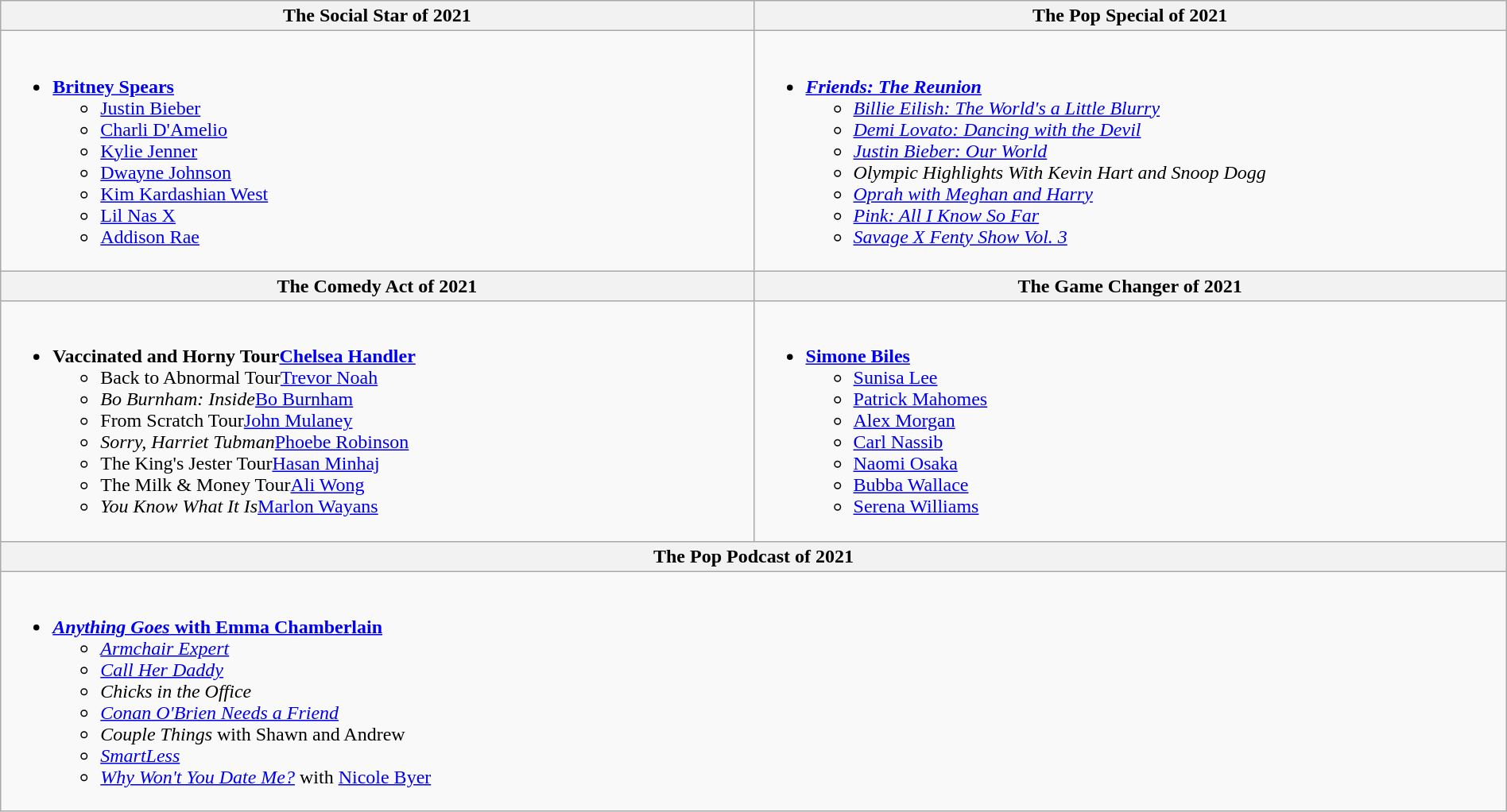<table class="wikitable" style="width:100%;">
<tr>
<th style="width:50%">The Social Star of 2021</th>
<th style="width:50%">The Pop Special of 2021</th>
</tr>
<tr>
<td valign="top"><br><ul><li><strong><a href='#'>Britney Spears</a></strong><ul><li><a href='#'>Justin Bieber</a></li><li><a href='#'>Charli D'Amelio</a></li><li><a href='#'>Kylie Jenner</a></li><li><a href='#'>Dwayne Johnson</a></li><li><a href='#'>Kim Kardashian West</a></li><li><a href='#'>Lil Nas X</a></li><li><a href='#'>Addison Rae</a></li></ul></li></ul></td>
<td valign="top"><br><ul><li><strong><em><a href='#'>Friends: The Reunion</a></em></strong><ul><li><em><a href='#'>Billie Eilish: The World's a Little Blurry</a></em></li><li><em><a href='#'>Demi Lovato: Dancing with the Devil</a></em></li><li><em><a href='#'>Justin Bieber: Our World</a></em></li><li><em>Olympic Highlights With Kevin Hart and Snoop Dogg</em></li><li><em><a href='#'>Oprah with Meghan and Harry</a></em></li><li><em><a href='#'>Pink: All I Know So Far</a></em></li><li><em><a href='#'>Savage X Fenty Show Vol. 3</a></em></li></ul></li></ul></td>
</tr>
<tr>
<th style="width:50%">The Comedy Act of 2021</th>
<th style="width:50%">The Game Changer of 2021</th>
</tr>
<tr>
<td valign="top"><br><ul><li><strong>Vaccinated and Horny Tour<a href='#'>Chelsea Handler</a></strong><ul><li>Back to Abnormal Tour<a href='#'>Trevor Noah</a></li><li><em>Bo Burnham: Inside</em><a href='#'>Bo Burnham</a></li><li>From Scratch Tour<a href='#'>John Mulaney</a></li><li><em>Sorry, Harriet Tubman</em><a href='#'>Phoebe Robinson</a></li><li>The King's Jester Tour<a href='#'>Hasan Minhaj</a></li><li>The Milk & Money Tour<a href='#'>Ali Wong</a></li><li><em>You Know What It Is</em><a href='#'>Marlon Wayans</a></li></ul></li></ul></td>
<td valign="top"><br><ul><li><strong><a href='#'>Simone Biles</a></strong><ul><li><a href='#'>Sunisa Lee</a></li><li><a href='#'>Patrick Mahomes</a></li><li><a href='#'>Alex Morgan</a></li><li><a href='#'>Carl Nassib</a></li><li><a href='#'>Naomi Osaka</a></li><li><a href='#'>Bubba Wallace</a></li><li><a href='#'>Serena Williams</a></li></ul></li></ul></td>
</tr>
<tr>
<th style="width:50%" colspan="2">The Pop Podcast of 2021</th>
</tr>
<tr>
<td valign="top" colspan="2"><br><ul><li><strong><a href='#'><em>Anything Goes</em> with Emma Chamberlain</a></strong><ul><li><em><a href='#'>Armchair Expert</a></em></li><li><em><a href='#'>Call Her Daddy</a></em></li><li><em>Chicks in the Office</em></li><li><em><a href='#'>Conan O'Brien Needs a Friend</a></em></li><li><em>Couple Things</em> with Shawn and Andrew</li><li><em><a href='#'>SmartLess</a></em></li><li><em><a href='#'>Why Won't You Date Me?</a></em> with <a href='#'>Nicole Byer</a></li></ul></li></ul></td>
</tr>
</table>
